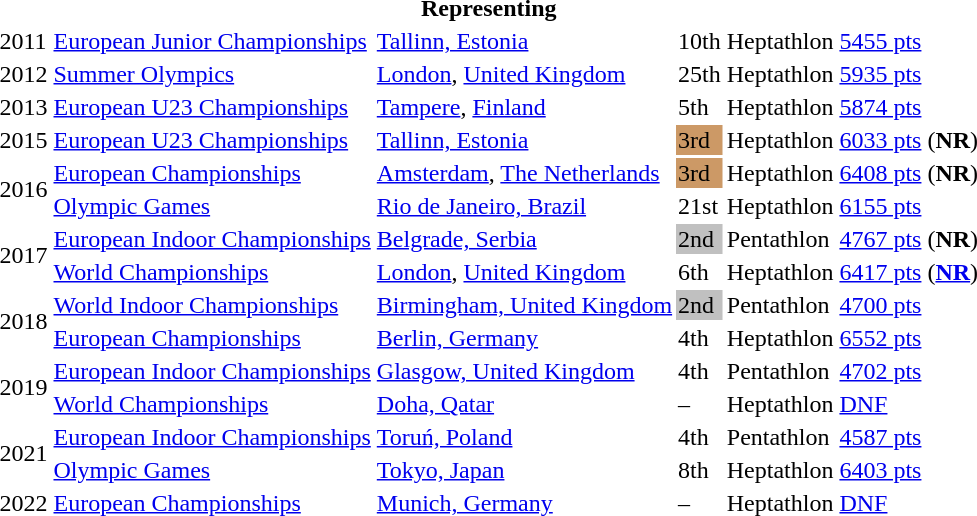<table>
<tr>
<th colspan="6">Representing </th>
</tr>
<tr>
<td>2011</td>
<td><a href='#'>European Junior Championships</a></td>
<td><a href='#'>Tallinn, Estonia</a></td>
<td>10th</td>
<td>Heptathlon</td>
<td><a href='#'>5455 pts</a></td>
</tr>
<tr>
<td>2012</td>
<td><a href='#'>Summer Olympics</a></td>
<td><a href='#'>London</a>, <a href='#'>United Kingdom</a></td>
<td>25th</td>
<td>Heptathlon</td>
<td><a href='#'>5935 pts</a></td>
</tr>
<tr>
<td>2013</td>
<td><a href='#'>European U23 Championships</a></td>
<td><a href='#'>Tampere</a>, <a href='#'>Finland</a></td>
<td>5th</td>
<td>Heptathlon</td>
<td><a href='#'>5874 pts</a></td>
</tr>
<tr>
<td>2015</td>
<td><a href='#'>European U23 Championships</a></td>
<td><a href='#'>Tallinn, Estonia</a></td>
<td bgcolor=cc9966>3rd</td>
<td>Heptathlon</td>
<td><a href='#'>6033 pts</a> (<strong>NR</strong>)</td>
</tr>
<tr>
<td rowspan=2>2016</td>
<td><a href='#'>European Championships</a></td>
<td><a href='#'>Amsterdam</a>, <a href='#'>The Netherlands</a></td>
<td bgcolor=cc9966>3rd</td>
<td>Heptathlon</td>
<td><a href='#'>6408 pts</a> (<strong>NR</strong>)</td>
</tr>
<tr>
<td><a href='#'>Olympic Games</a></td>
<td><a href='#'>Rio de Janeiro, Brazil</a></td>
<td>21st</td>
<td>Heptathlon</td>
<td><a href='#'>6155 pts</a></td>
</tr>
<tr>
<td rowspan=2>2017</td>
<td><a href='#'>European Indoor Championships</a></td>
<td><a href='#'>Belgrade, Serbia</a></td>
<td bgcolor=silver>2nd</td>
<td>Pentathlon</td>
<td><a href='#'>4767 pts</a> (<strong>NR</strong>)</td>
</tr>
<tr>
<td><a href='#'>World Championships</a></td>
<td><a href='#'>London</a>, <a href='#'>United Kingdom</a></td>
<td>6th</td>
<td>Heptathlon</td>
<td><a href='#'>6417 pts</a> (<strong><a href='#'>NR</a></strong>)</td>
</tr>
<tr>
<td rowspan=2>2018</td>
<td><a href='#'>World Indoor Championships</a></td>
<td><a href='#'>Birmingham, United Kingdom</a></td>
<td bgcolor=silver>2nd</td>
<td>Pentathlon</td>
<td><a href='#'>4700 pts</a></td>
</tr>
<tr>
<td><a href='#'>European Championships</a></td>
<td><a href='#'>Berlin, Germany</a></td>
<td>4th</td>
<td>Heptathlon</td>
<td><a href='#'>6552 pts</a></td>
</tr>
<tr>
<td rowspan=2>2019</td>
<td><a href='#'>European Indoor Championships</a></td>
<td><a href='#'>Glasgow, United Kingdom</a></td>
<td>4th</td>
<td>Pentathlon</td>
<td><a href='#'>4702 pts</a></td>
</tr>
<tr>
<td><a href='#'>World Championships</a></td>
<td><a href='#'>Doha, Qatar</a></td>
<td>–</td>
<td>Heptathlon</td>
<td><a href='#'>DNF</a></td>
</tr>
<tr>
<td rowspan=2>2021</td>
<td><a href='#'>European Indoor Championships</a></td>
<td><a href='#'>Toruń, Poland</a></td>
<td>4th</td>
<td>Pentathlon</td>
<td><a href='#'>4587 pts</a></td>
</tr>
<tr>
<td><a href='#'>Olympic Games</a></td>
<td><a href='#'>Tokyo, Japan</a></td>
<td>8th</td>
<td>Heptathlon</td>
<td><a href='#'>6403 pts</a></td>
</tr>
<tr>
<td>2022</td>
<td><a href='#'>European Championships</a></td>
<td><a href='#'>Munich, Germany</a></td>
<td>–</td>
<td>Heptathlon</td>
<td><a href='#'>DNF</a></td>
</tr>
</table>
